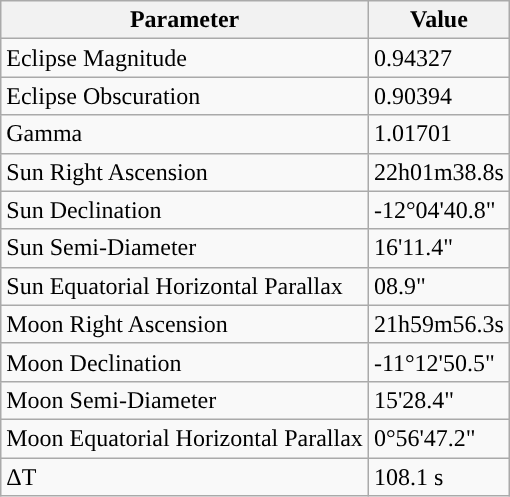<table class="wikitable">
<tr>
<th>Parameter</th>
<th>Value</th>
</tr>
<tr>
<td>Eclipse Magnitude</td>
<td>0.94327</td>
</tr>
<tr>
<td>Eclipse Obscuration</td>
<td>0.90394</td>
</tr>
<tr>
<td>Gamma</td>
<td>1.01701</td>
</tr>
<tr>
<td>Sun Right Ascension</td>
<td>22h01m38.8s</td>
</tr>
<tr>
<td>Sun Declination</td>
<td>-12°04'40.8"</td>
</tr>
<tr>
<td>Sun Semi-Diameter</td>
<td>16'11.4"</td>
</tr>
<tr>
<td>Sun Equatorial Horizontal Parallax</td>
<td>08.9"</td>
</tr>
<tr>
<td>Moon Right Ascension</td>
<td>21h59m56.3s</td>
</tr>
<tr>
<td>Moon Declination</td>
<td>-11°12'50.5"</td>
</tr>
<tr>
<td>Moon Semi-Diameter</td>
<td>15'28.4"</td>
</tr>
<tr>
<td>Moon Equatorial Horizontal Parallax</td>
<td>0°56'47.2"</td>
</tr>
<tr>
<td>ΔT</td>
<td>108.1 s</td>
</tr>
</table>
